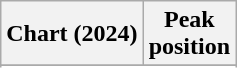<table class="wikitable sortable">
<tr>
<th scope="col">Chart (2024)</th>
<th scope="col">Peak<br>position</th>
</tr>
<tr>
</tr>
<tr>
</tr>
<tr>
</tr>
<tr>
</tr>
<tr>
</tr>
<tr>
</tr>
<tr>
</tr>
<tr>
</tr>
</table>
